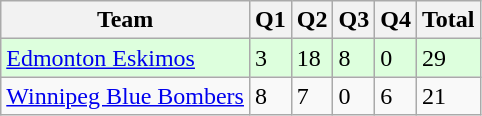<table class="wikitable">
<tr>
<th>Team</th>
<th>Q1</th>
<th>Q2</th>
<th>Q3</th>
<th>Q4</th>
<th>Total</th>
</tr>
<tr style="background-color:#DDFFDD">
<td><a href='#'>Edmonton Eskimos</a></td>
<td>3</td>
<td>18</td>
<td>8</td>
<td>0</td>
<td>29</td>
</tr>
<tr>
<td><a href='#'>Winnipeg Blue Bombers</a></td>
<td>8</td>
<td>7</td>
<td>0</td>
<td>6</td>
<td>21</td>
</tr>
</table>
